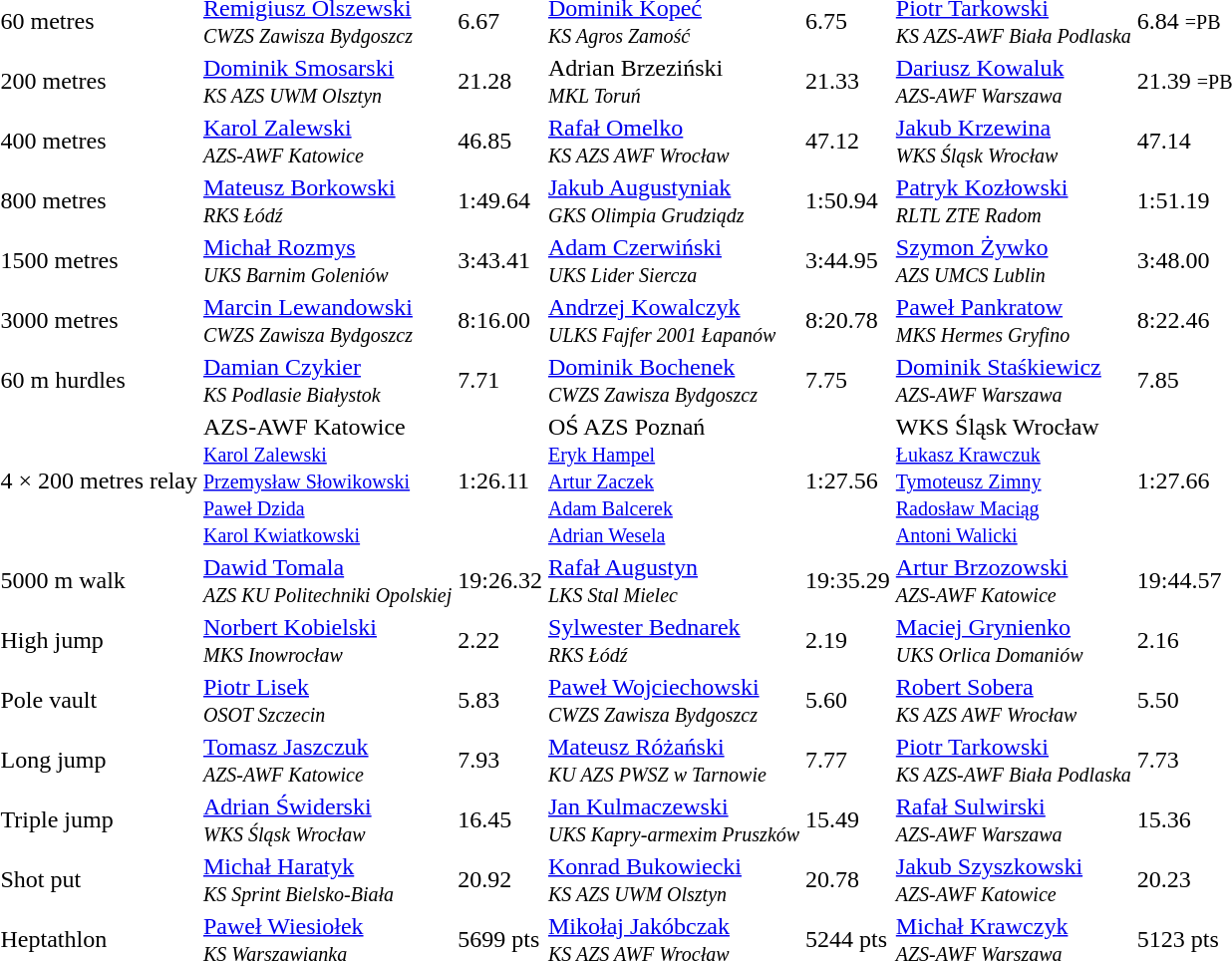<table>
<tr>
<td>60 metres</td>
<td><a href='#'>Remigiusz Olszewski</a><br><small><em>CWZS Zawisza Bydgoszcz</em></small></td>
<td>6.67</td>
<td><a href='#'>Dominik Kopeć</a><br><small><em>KS Agros Zamość</em></small></td>
<td>6.75</td>
<td><a href='#'>Piotr Tarkowski</a><br><small><em>KS AZS-AWF Biała Podlaska</em></small></td>
<td>6.84 <small>=PB</small></td>
</tr>
<tr>
<td>200 metres</td>
<td><a href='#'>Dominik Smosarski</a><br><small><em>KS AZS UWM Olsztyn</em></small></td>
<td>21.28</td>
<td>Adrian Brzeziński<br><small><em>MKL Toruń</em></small></td>
<td>21.33</td>
<td><a href='#'>Dariusz Kowaluk</a><br><small><em>AZS-AWF Warszawa</em></small></td>
<td>21.39 <small>=PB</small></td>
</tr>
<tr>
<td>400 metres</td>
<td><a href='#'>Karol Zalewski</a><br><small><em>AZS-AWF Katowice</em></small></td>
<td>46.85</td>
<td><a href='#'>Rafał Omelko</a><br><small><em>KS AZS AWF Wrocław</em></small></td>
<td>47.12</td>
<td><a href='#'>Jakub Krzewina</a><br><small><em>WKS Śląsk Wrocław</em></small></td>
<td>47.14</td>
</tr>
<tr>
<td>800 metres</td>
<td><a href='#'>Mateusz Borkowski</a><br><small><em>RKS Łódź</em></small></td>
<td>1:49.64</td>
<td><a href='#'>Jakub Augustyniak</a><br><small><em>GKS Olimpia Grudziądz</em></small></td>
<td>1:50.94 </td>
<td><a href='#'>Patryk Kozłowski</a><br><small><em>RLTL ZTE Radom</em></small></td>
<td>1:51.19</td>
</tr>
<tr>
<td>1500 metres</td>
<td><a href='#'>Michał Rozmys</a><br><small><em>UKS Barnim Goleniów</em></small></td>
<td>3:43.41</td>
<td><a href='#'>Adam Czerwiński</a><br><small><em>UKS Lider Siercza</em></small></td>
<td>3:44.95</td>
<td><a href='#'>Szymon Żywko</a><br><small><em>AZS UMCS Lublin</em></small></td>
<td>3:48.00 </td>
</tr>
<tr>
<td>3000 metres</td>
<td><a href='#'>Marcin Lewandowski</a><br><small><em>CWZS Zawisza Bydgoszcz</em></small></td>
<td>8:16.00 </td>
<td><a href='#'>Andrzej Kowalczyk</a><br><small><em>ULKS Fajfer 2001 Łapanów</em></small></td>
<td>8:20.78 </td>
<td><a href='#'>Paweł Pankratow</a><br><small><em>MKS Hermes Gryfino</em></small></td>
<td>8:22.46 </td>
</tr>
<tr>
<td>60 m hurdles</td>
<td><a href='#'>Damian Czykier</a><br><small><em>KS Podlasie Białystok</em></small></td>
<td>7.71</td>
<td><a href='#'>Dominik Bochenek</a><br><small><em>CWZS Zawisza Bydgoszcz</em></small></td>
<td>7.75</td>
<td><a href='#'>Dominik Staśkiewicz</a><br><small><em>AZS-AWF Warszawa</em></small></td>
<td>7.85</td>
</tr>
<tr>
<td>4 × 200 metres relay</td>
<td>AZS-AWF Katowice<br><small><a href='#'>Karol Zalewski</a><br><a href='#'>Przemysław Słowikowski</a><br><a href='#'>Paweł Dzida</a><br><a href='#'>Karol Kwiatkowski</a></small></td>
<td>1:26.11</td>
<td>OŚ AZS Poznań<br><small><a href='#'>Eryk Hampel</a><br><a href='#'>Artur Zaczek</a><br><a href='#'>Adam Balcerek</a><br><a href='#'>Adrian Wesela</a></small></td>
<td>1:27.56</td>
<td>WKS Śląsk Wrocław<br><small><a href='#'>Łukasz Krawczuk</a><br><a href='#'>Tymoteusz Zimny</a><br><a href='#'>Radosław Maciąg</a><br><a href='#'>Antoni Walicki</a></small></td>
<td>1:27.66</td>
</tr>
<tr>
<td>5000 m walk</td>
<td><a href='#'>Dawid Tomala</a><br><small><em>AZS KU Politechniki Opolskiej</em></small></td>
<td>19:26.32</td>
<td><a href='#'>Rafał Augustyn</a><br><small><em>LKS Stal Mielec</em></small></td>
<td>19:35.29</td>
<td><a href='#'>Artur Brzozowski</a><br><small><em>AZS-AWF Katowice</em></small></td>
<td>19:44.57</td>
</tr>
<tr>
<td>High jump</td>
<td><a href='#'>Norbert Kobielski</a><br><small><em>MKS Inowrocław</em></small></td>
<td>2.22</td>
<td><a href='#'>Sylwester Bednarek</a><br><small><em>RKS Łódź</em></small></td>
<td>2.19</td>
<td><a href='#'>Maciej Grynienko</a><br><small><em>UKS Orlica Domaniów</em></small></td>
<td>2.16</td>
</tr>
<tr>
<td>Pole vault</td>
<td><a href='#'>Piotr Lisek</a><br><small><em>OSOT Szczecin</em></small></td>
<td>5.83</td>
<td><a href='#'>Paweł Wojciechowski</a><br><small><em>CWZS Zawisza Bydgoszcz</em></small></td>
<td>5.60</td>
<td><a href='#'>Robert Sobera</a><br><small><em>KS AZS AWF Wrocław</em></small></td>
<td>5.50</td>
</tr>
<tr>
<td>Long jump</td>
<td><a href='#'>Tomasz Jaszczuk</a><br><small><em>AZS-AWF Katowice</em></small></td>
<td>7.93</td>
<td><a href='#'>Mateusz Różański</a><br><small><em>KU AZS PWSZ w Tarnowie</em></small></td>
<td>7.77</td>
<td><a href='#'>Piotr Tarkowski</a><br><small><em>KS AZS-AWF Biała Podlaska</em></small></td>
<td>7.73 </td>
</tr>
<tr>
<td>Triple jump</td>
<td><a href='#'>Adrian Świderski</a><br><small><em>WKS Śląsk Wrocław</em></small></td>
<td>16.45</td>
<td><a href='#'>Jan Kulmaczewski</a><br><small><em>UKS Kapry-armexim Pruszków</em></small></td>
<td>15.49</td>
<td><a href='#'>Rafał Sulwirski</a><br><small><em>AZS-AWF Warszawa</em></small></td>
<td>15.36 </td>
</tr>
<tr>
<td>Shot put</td>
<td><a href='#'>Michał Haratyk</a><br><small><em>KS Sprint Bielsko-Biała</em></small></td>
<td>20.92</td>
<td><a href='#'>Konrad Bukowiecki</a><br><small><em>KS AZS UWM Olsztyn</em></small></td>
<td>20.78</td>
<td><a href='#'>Jakub Szyszkowski</a><br><small><em>AZS-AWF Katowice</em></small></td>
<td>20.23</td>
</tr>
<tr>
<td>Heptathlon</td>
<td><a href='#'>Paweł Wiesiołek</a><br><small><em>KS Warszawianka</em></small></td>
<td>5699 pts</td>
<td><a href='#'>Mikołaj Jakóbczak</a><br><small><em>KS AZS AWF Wrocław</em></small></td>
<td>5244 pts </td>
<td><a href='#'>Michał Krawczyk</a><br><small><em>AZS-AWF Warszawa</em></small></td>
<td>5123 pts</td>
</tr>
</table>
